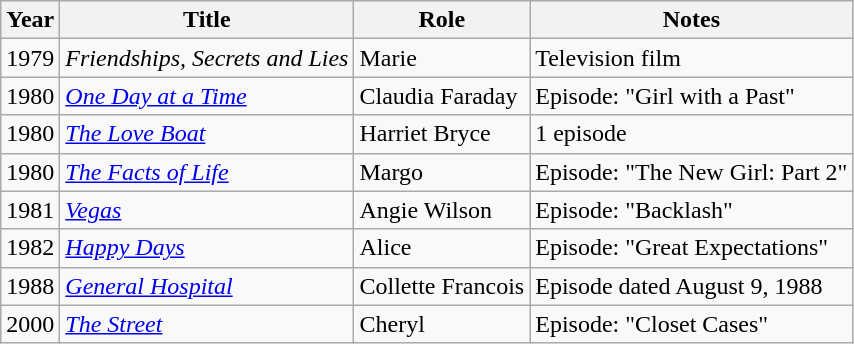<table class="wikitable sortable">
<tr>
<th>Year</th>
<th>Title</th>
<th>Role</th>
<th>Notes</th>
</tr>
<tr>
<td>1979</td>
<td><em>Friendships, Secrets and Lies</em></td>
<td>Marie</td>
<td>Television film</td>
</tr>
<tr>
<td>1980</td>
<td><a href='#'><em>One Day at a Time</em></a></td>
<td>Claudia Faraday</td>
<td>Episode: "Girl with a Past"</td>
</tr>
<tr>
<td>1980</td>
<td><em><a href='#'>The Love Boat</a></em></td>
<td>Harriet Bryce</td>
<td>1 episode</td>
</tr>
<tr>
<td>1980</td>
<td><a href='#'><em>The Facts of Life</em></a></td>
<td>Margo</td>
<td>Episode: "The New Girl: Part 2"</td>
</tr>
<tr>
<td>1981</td>
<td><a href='#'><em>Vegas</em></a></td>
<td>Angie Wilson</td>
<td>Episode: "Backlash"</td>
</tr>
<tr>
<td>1982</td>
<td><em><a href='#'>Happy Days</a></em></td>
<td>Alice</td>
<td>Episode: "Great Expectations"</td>
</tr>
<tr>
<td>1988</td>
<td><em><a href='#'>General Hospital</a></em></td>
<td>Collette Francois</td>
<td>Episode dated August 9, 1988</td>
</tr>
<tr>
<td>2000</td>
<td><a href='#'><em>The Street</em></a></td>
<td>Cheryl</td>
<td>Episode: "Closet Cases"</td>
</tr>
</table>
